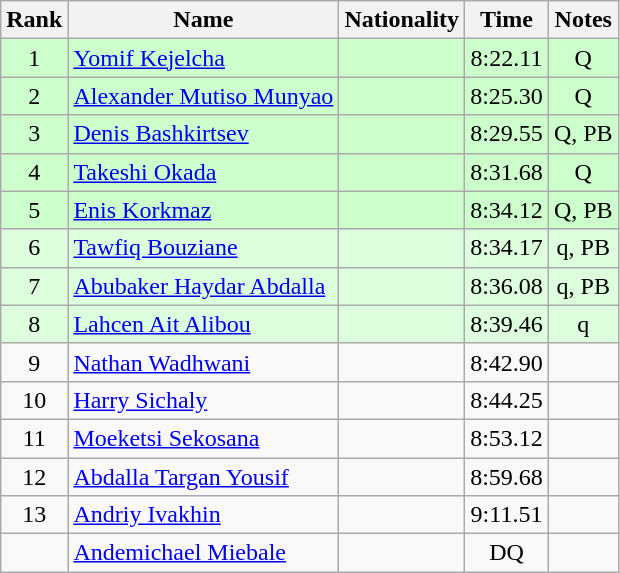<table class="wikitable sortable" style="text-align:center">
<tr>
<th>Rank</th>
<th>Name</th>
<th>Nationality</th>
<th>Time</th>
<th>Notes</th>
</tr>
<tr bgcolor=ccffcc>
<td>1</td>
<td align=left><a href='#'>Yomif Kejelcha</a></td>
<td align=left></td>
<td>8:22.11</td>
<td>Q</td>
</tr>
<tr bgcolor=ccffcc>
<td>2</td>
<td align=left><a href='#'>Alexander Mutiso Munyao</a></td>
<td align=left></td>
<td>8:25.30</td>
<td>Q</td>
</tr>
<tr bgcolor=ccffcc>
<td>3</td>
<td align=left><a href='#'>Denis Bashkirtsev</a></td>
<td align=left></td>
<td>8:29.55</td>
<td>Q, PB</td>
</tr>
<tr bgcolor=ccffcc>
<td>4</td>
<td align=left><a href='#'>Takeshi Okada</a></td>
<td align=left></td>
<td>8:31.68</td>
<td>Q</td>
</tr>
<tr bgcolor=ccffcc>
<td>5</td>
<td align=left><a href='#'>Enis Korkmaz</a></td>
<td align=left></td>
<td>8:34.12</td>
<td>Q, PB</td>
</tr>
<tr bgcolor=ddffdd>
<td>6</td>
<td align=left><a href='#'>Tawfiq Bouziane</a></td>
<td align=left></td>
<td>8:34.17</td>
<td>q, PB</td>
</tr>
<tr bgcolor=ddffdd>
<td>7</td>
<td align=left><a href='#'>Abubaker Haydar Abdalla</a></td>
<td align=left></td>
<td>8:36.08</td>
<td>q, PB</td>
</tr>
<tr bgcolor=ddffdd>
<td>8</td>
<td align=left><a href='#'>Lahcen Ait Alibou</a></td>
<td align=left></td>
<td>8:39.46</td>
<td>q</td>
</tr>
<tr>
<td>9</td>
<td align=left><a href='#'>Nathan Wadhwani</a></td>
<td align=left></td>
<td>8:42.90</td>
<td></td>
</tr>
<tr>
<td>10</td>
<td align=left><a href='#'>Harry Sichaly</a></td>
<td align=left></td>
<td>8:44.25</td>
<td></td>
</tr>
<tr>
<td>11</td>
<td align=left><a href='#'>Moeketsi Sekosana</a></td>
<td align=left></td>
<td>8:53.12</td>
<td></td>
</tr>
<tr>
<td>12</td>
<td align=left><a href='#'>Abdalla Targan Yousif</a></td>
<td align=left></td>
<td>8:59.68</td>
<td></td>
</tr>
<tr>
<td>13</td>
<td align=left><a href='#'>Andriy Ivakhin</a></td>
<td align=left></td>
<td>9:11.51</td>
<td></td>
</tr>
<tr>
<td></td>
<td align=left><a href='#'>Andemichael Miebale</a></td>
<td align=left></td>
<td>DQ</td>
<td></td>
</tr>
</table>
